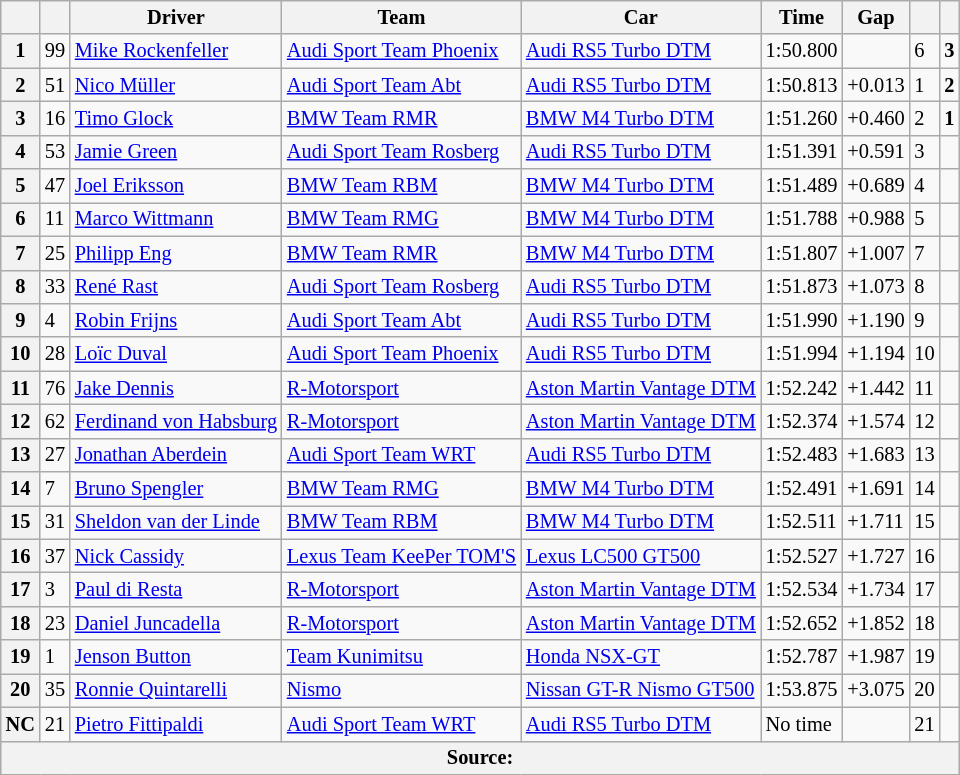<table class="wikitable" style="font-size: 85%">
<tr>
<th></th>
<th></th>
<th>Driver</th>
<th>Team</th>
<th>Car</th>
<th>Time</th>
<th>Gap</th>
<th></th>
<th></th>
</tr>
<tr>
<th>1</th>
<td>99</td>
<td> <a href='#'>Mike Rockenfeller</a></td>
<td><a href='#'>Audi Sport Team Phoenix</a></td>
<td><a href='#'>Audi RS5 Turbo DTM</a></td>
<td>1:50.800</td>
<td></td>
<td>6</td>
<td align=center><strong>3</strong></td>
</tr>
<tr>
<th>2</th>
<td>51</td>
<td> <a href='#'>Nico Müller</a></td>
<td><a href='#'>Audi Sport Team Abt</a></td>
<td><a href='#'>Audi RS5 Turbo DTM</a></td>
<td>1:50.813</td>
<td>+0.013</td>
<td>1</td>
<td align=center><strong>2</strong></td>
</tr>
<tr>
<th>3</th>
<td>16</td>
<td> <a href='#'>Timo Glock</a></td>
<td><a href='#'>BMW Team RMR</a></td>
<td><a href='#'>BMW M4 Turbo DTM</a></td>
<td>1:51.260</td>
<td>+0.460</td>
<td>2</td>
<td align=center><strong>1</strong></td>
</tr>
<tr>
<th>4</th>
<td>53</td>
<td> <a href='#'>Jamie Green</a></td>
<td><a href='#'>Audi Sport Team Rosberg</a></td>
<td><a href='#'>Audi RS5 Turbo DTM</a></td>
<td>1:51.391</td>
<td>+0.591</td>
<td>3</td>
<td align=center></td>
</tr>
<tr>
<th>5</th>
<td>47</td>
<td> <a href='#'>Joel Eriksson</a></td>
<td><a href='#'>BMW Team RBM</a></td>
<td><a href='#'>BMW M4 Turbo DTM</a></td>
<td>1:51.489</td>
<td>+0.689</td>
<td>4</td>
<td align=center></td>
</tr>
<tr>
<th>6</th>
<td>11</td>
<td> <a href='#'>Marco Wittmann</a></td>
<td><a href='#'>BMW Team RMG</a></td>
<td><a href='#'>BMW M4 Turbo DTM</a></td>
<td>1:51.788</td>
<td>+0.988</td>
<td>5</td>
<td align=center></td>
</tr>
<tr>
<th>7</th>
<td>25</td>
<td> <a href='#'>Philipp Eng</a></td>
<td><a href='#'>BMW Team RMR</a></td>
<td><a href='#'>BMW M4 Turbo DTM</a></td>
<td>1:51.807</td>
<td>+1.007</td>
<td>7</td>
<td align=center></td>
</tr>
<tr>
<th>8</th>
<td>33</td>
<td> <a href='#'>René Rast</a></td>
<td><a href='#'>Audi Sport Team Rosberg</a></td>
<td><a href='#'>Audi RS5 Turbo DTM</a></td>
<td>1:51.873</td>
<td>+1.073</td>
<td>8</td>
<td align=center></td>
</tr>
<tr>
<th>9</th>
<td>4</td>
<td> <a href='#'>Robin Frijns</a></td>
<td><a href='#'>Audi Sport Team Abt</a></td>
<td><a href='#'>Audi RS5 Turbo DTM</a></td>
<td>1:51.990</td>
<td>+1.190</td>
<td>9</td>
<td align=center></td>
</tr>
<tr>
<th>10</th>
<td>28</td>
<td> <a href='#'>Loïc Duval</a></td>
<td><a href='#'>Audi Sport Team Phoenix</a></td>
<td><a href='#'>Audi RS5 Turbo DTM</a></td>
<td>1:51.994</td>
<td>+1.194</td>
<td>10</td>
<td align=center></td>
</tr>
<tr>
<th>11</th>
<td>76</td>
<td> <a href='#'>Jake Dennis</a></td>
<td><a href='#'>R-Motorsport</a></td>
<td><a href='#'>Aston Martin Vantage DTM</a></td>
<td>1:52.242</td>
<td>+1.442</td>
<td>11</td>
<td align=center></td>
</tr>
<tr>
<th>12</th>
<td>62</td>
<td> <a href='#'>Ferdinand von Habsburg</a></td>
<td><a href='#'>R-Motorsport</a></td>
<td><a href='#'>Aston Martin Vantage DTM</a></td>
<td>1:52.374</td>
<td>+1.574</td>
<td>12</td>
<td align=center></td>
</tr>
<tr>
<th>13</th>
<td>27</td>
<td> <a href='#'>Jonathan Aberdein</a></td>
<td><a href='#'>Audi Sport Team WRT</a></td>
<td><a href='#'>Audi RS5 Turbo DTM</a></td>
<td>1:52.483</td>
<td>+1.683</td>
<td>13</td>
<td align=center></td>
</tr>
<tr>
<th>14</th>
<td>7</td>
<td> <a href='#'>Bruno Spengler</a></td>
<td><a href='#'>BMW Team RMG</a></td>
<td><a href='#'>BMW M4 Turbo DTM</a></td>
<td>1:52.491</td>
<td>+1.691</td>
<td>14</td>
<td align=center></td>
</tr>
<tr>
<th>15</th>
<td>31</td>
<td> <a href='#'>Sheldon van der Linde</a></td>
<td><a href='#'>BMW Team RBM</a></td>
<td><a href='#'>BMW M4 Turbo DTM</a></td>
<td>1:52.511</td>
<td>+1.711</td>
<td>15</td>
<td align=center></td>
</tr>
<tr>
<th>16</th>
<td>37</td>
<td> <a href='#'>Nick Cassidy</a></td>
<td><a href='#'>Lexus Team KeePer TOM'S</a></td>
<td><a href='#'>Lexus LC500 GT500</a></td>
<td>1:52.527</td>
<td>+1.727</td>
<td>16</td>
<td align=center></td>
</tr>
<tr>
<th>17</th>
<td>3</td>
<td> <a href='#'>Paul di Resta</a></td>
<td><a href='#'>R-Motorsport</a></td>
<td><a href='#'>Aston Martin Vantage DTM</a></td>
<td>1:52.534</td>
<td>+1.734</td>
<td>17</td>
<td align=center></td>
</tr>
<tr>
<th>18</th>
<td>23</td>
<td> <a href='#'>Daniel Juncadella</a></td>
<td><a href='#'>R-Motorsport</a></td>
<td><a href='#'>Aston Martin Vantage DTM</a></td>
<td>1:52.652</td>
<td>+1.852</td>
<td>18</td>
<td align=center></td>
</tr>
<tr>
<th>19</th>
<td>1</td>
<td> <a href='#'>Jenson Button</a></td>
<td><a href='#'>Team Kunimitsu</a></td>
<td><a href='#'>Honda NSX-GT</a></td>
<td>1:52.787</td>
<td>+1.987</td>
<td>19</td>
<td align=center></td>
</tr>
<tr>
<th>20</th>
<td>35</td>
<td> <a href='#'>Ronnie Quintarelli</a></td>
<td><a href='#'>Nismo</a></td>
<td><a href='#'>Nissan GT-R Nismo GT500</a></td>
<td>1:53.875</td>
<td>+3.075</td>
<td>20</td>
<td align=center></td>
</tr>
<tr>
<th>NC</th>
<td>21</td>
<td> <a href='#'>Pietro Fittipaldi</a></td>
<td><a href='#'>Audi Sport Team WRT</a></td>
<td><a href='#'>Audi RS5 Turbo DTM</a></td>
<td>No time</td>
<td></td>
<td>21</td>
<td align=center></td>
</tr>
<tr>
<th colspan=9>Source:</th>
</tr>
</table>
